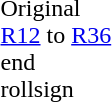<table width="80">
<tr>
<td></td>
</tr>
<tr>
<td><div> Original <a href='#'>R12</a> to <a href='#'>R36</a> end rollsign</div></td>
</tr>
</table>
